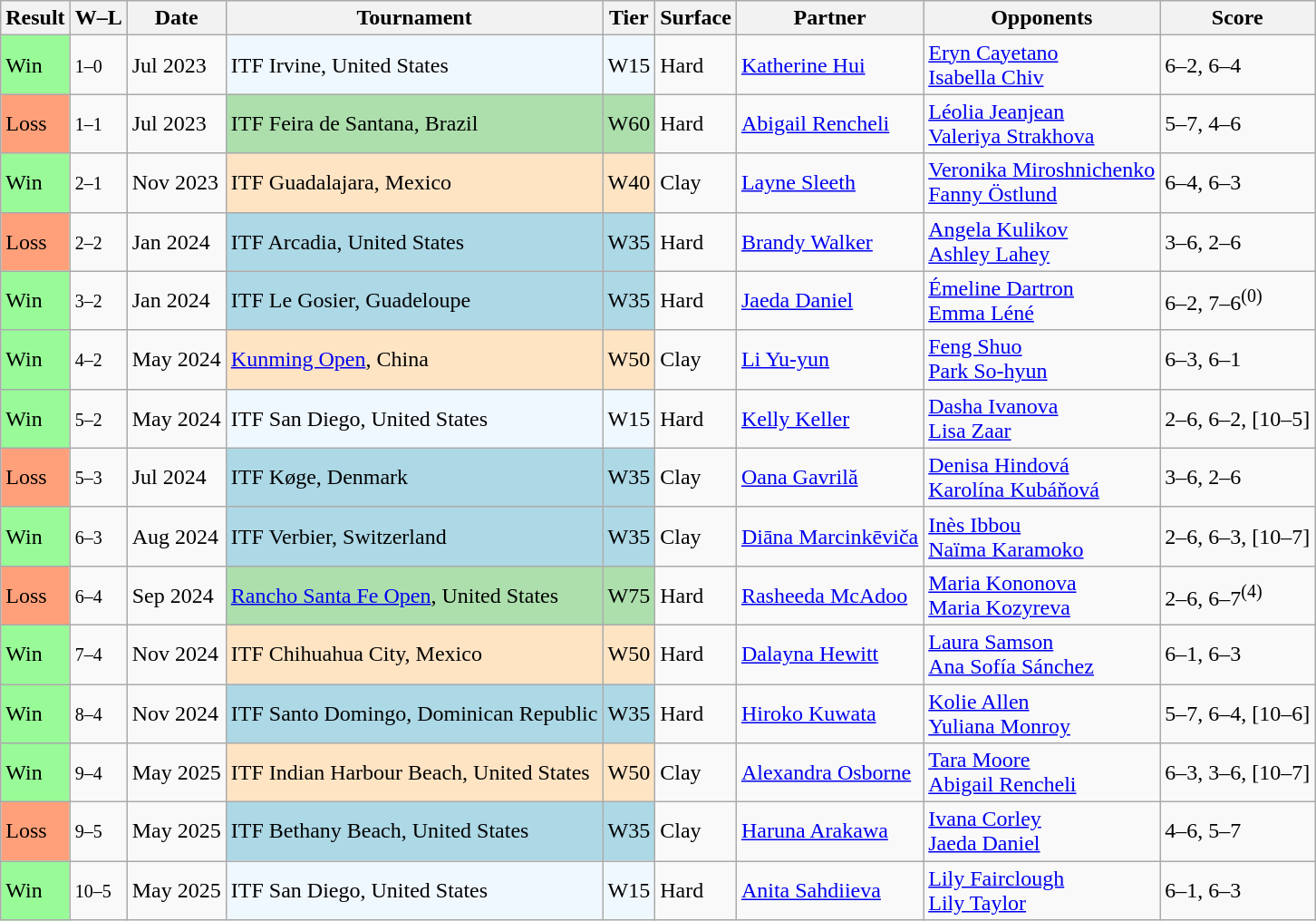<table class="sortable wikitable">
<tr>
<th>Result</th>
<th class="unsortable">W–L</th>
<th>Date</th>
<th>Tournament</th>
<th>Tier</th>
<th>Surface</th>
<th>Partner</th>
<th>Opponents</th>
<th class="unsortable">Score</th>
</tr>
<tr>
<td style="background:#98fb98;">Win</td>
<td><small>1–0</small></td>
<td>Jul 2023</td>
<td style="background:#f0f8ff;">ITF Irvine, United States</td>
<td style="background:#f0f8ff;">W15</td>
<td>Hard</td>
<td> <a href='#'>Katherine Hui</a></td>
<td> <a href='#'>Eryn Cayetano</a> <br>  <a href='#'>Isabella Chiv</a></td>
<td>6–2, 6–4</td>
</tr>
<tr>
<td style="background:#ffa07a;">Loss</td>
<td><small>1–1</small></td>
<td>Jul 2023</td>
<td style="background:#addfad;">ITF Feira de Santana, Brazil</td>
<td style="background:#addfad;">W60</td>
<td>Hard</td>
<td> <a href='#'>Abigail Rencheli</a></td>
<td> <a href='#'>Léolia Jeanjean</a> <br>  <a href='#'>Valeriya Strakhova</a></td>
<td>5–7, 4–6</td>
</tr>
<tr>
<td style="background:#98FB98;">Win</td>
<td><small>2–1</small></td>
<td>Nov 2023</td>
<td style="background:#ffe4c4">ITF Guadalajara, Mexico</td>
<td style="background:#ffe4c4">W40</td>
<td>Clay</td>
<td> <a href='#'>Layne Sleeth</a></td>
<td> <a href='#'>Veronika Miroshnichenko</a> <br>  <a href='#'>Fanny Östlund</a></td>
<td>6–4, 6–3</td>
</tr>
<tr>
<td style="background:#ffa07a;">Loss</td>
<td><small>2–2</small></td>
<td>Jan 2024</td>
<td style="background:lightblue;">ITF Arcadia, United States</td>
<td style="background:lightblue;">W35</td>
<td>Hard</td>
<td> <a href='#'>Brandy Walker</a></td>
<td> <a href='#'>Angela Kulikov</a> <br>  <a href='#'>Ashley Lahey</a></td>
<td>3–6, 2–6</td>
</tr>
<tr>
<td style="background:#98fb98;">Win</td>
<td><small>3–2</small></td>
<td>Jan 2024</td>
<td style="background:lightblue;">ITF Le Gosier, Guadeloupe</td>
<td style="background:lightblue;">W35</td>
<td>Hard</td>
<td> <a href='#'>Jaeda Daniel</a></td>
<td> <a href='#'>Émeline Dartron</a> <br>  <a href='#'>Emma Léné</a></td>
<td>6–2, 7–6<sup>(0)</sup></td>
</tr>
<tr>
<td style="background:#98FB98;">Win</td>
<td><small>4–2</small></td>
<td>May 2024</td>
<td style="background:#ffe4c4;"><a href='#'>Kunming Open</a>, China</td>
<td style="background:#ffe4c4;">W50</td>
<td>Clay</td>
<td> <a href='#'>Li Yu-yun</a></td>
<td> <a href='#'>Feng Shuo</a> <br>  <a href='#'>Park So-hyun</a></td>
<td>6–3, 6–1</td>
</tr>
<tr>
<td style="background:#98FB98;">Win</td>
<td><small>5–2</small></td>
<td>May 2024</td>
<td style="background:#f0f8ff;">ITF San Diego, United States</td>
<td style="background:#f0f8ff;">W15</td>
<td>Hard</td>
<td> <a href='#'>Kelly Keller</a></td>
<td> <a href='#'>Dasha Ivanova</a> <br>  <a href='#'>Lisa Zaar</a></td>
<td>2–6, 6–2, [10–5]</td>
</tr>
<tr>
<td style="background:#ffa07a;">Loss</td>
<td><small>5–3</small></td>
<td>Jul 2024</td>
<td style="background:lightblue">ITF Køge, Denmark</td>
<td style="background:lightblue">W35</td>
<td>Clay</td>
<td> <a href='#'>Oana Gavrilă</a></td>
<td> <a href='#'>Denisa Hindová</a> <br> <a href='#'>Karolína Kubáňová</a></td>
<td>3–6, 2–6</td>
</tr>
<tr>
<td style="background:#98fb98;">Win</td>
<td><small>6–3</small></td>
<td>Aug 2024</td>
<td style="background:lightblue;">ITF Verbier, Switzerland</td>
<td style="background:lightblue;">W35</td>
<td>Clay</td>
<td> <a href='#'>Diāna Marcinkēviča</a></td>
<td> <a href='#'>Inès Ibbou</a> <br>  <a href='#'>Naïma Karamoko</a></td>
<td>2–6, 6–3, [10–7]</td>
</tr>
<tr>
<td style="background:#ffa07a;">Loss</td>
<td><small>6–4</small></td>
<td>Sep 2024</td>
<td style="background:#addfad;"><a href='#'>Rancho Santa Fe Open</a>, United States</td>
<td style="background:#addfad;">W75</td>
<td>Hard</td>
<td> <a href='#'>Rasheeda McAdoo</a></td>
<td> <a href='#'>Maria Kononova</a> <br>  <a href='#'>Maria Kozyreva</a></td>
<td>2–6, 6–7<sup>(4)</sup></td>
</tr>
<tr>
<td style="background:#98fb98;">Win</td>
<td><small>7–4</small></td>
<td>Nov 2024</td>
<td style="background:#ffe4c4;">ITF Chihuahua City, Mexico</td>
<td style="background:#ffe4c4;">W50</td>
<td>Hard</td>
<td> <a href='#'>Dalayna Hewitt</a></td>
<td> <a href='#'>Laura Samson</a> <br>  <a href='#'>Ana Sofía Sánchez</a></td>
<td>6–1, 6–3</td>
</tr>
<tr>
<td style="background:#98fb98;">Win</td>
<td><small>8–4</small></td>
<td>Nov 2024</td>
<td style="background:lightblue;">ITF Santo Domingo, Dominican Republic</td>
<td style="background:lightblue;">W35</td>
<td>Hard</td>
<td> <a href='#'>Hiroko Kuwata</a></td>
<td> <a href='#'>Kolie Allen</a> <br>  <a href='#'>Yuliana Monroy</a></td>
<td>5–7, 6–4, [10–6]</td>
</tr>
<tr>
<td bgcolor=98FB98>Win</td>
<td><small>9–4</small></td>
<td>May 2025</td>
<td style="background:#ffe4c4;">ITF Indian Harbour Beach, United States</td>
<td style="background:#ffe4c4;">W50</td>
<td>Clay</td>
<td> <a href='#'>Alexandra Osborne</a></td>
<td> <a href='#'>Tara Moore</a> <br>  <a href='#'>Abigail Rencheli</a></td>
<td>6–3, 3–6, [10–7]</td>
</tr>
<tr>
<td style="background:#ffa07a;">Loss</td>
<td><small>9–5</small></td>
<td>May 2025</td>
<td style="background:lightblue;">ITF Bethany Beach, United States</td>
<td style="background:lightblue;">W35</td>
<td>Clay</td>
<td> <a href='#'>Haruna Arakawa</a></td>
<td> <a href='#'>Ivana Corley</a> <br>  <a href='#'>Jaeda Daniel</a></td>
<td>4–6, 5–7</td>
</tr>
<tr>
<td style="background:#98FB98;">Win</td>
<td><small>10–5</small></td>
<td>May 2025</td>
<td style="background:#f0f8ff;">ITF San Diego, United States</td>
<td style="background:#f0f8ff;">W15</td>
<td>Hard</td>
<td> <a href='#'>Anita Sahdiieva</a></td>
<td> <a href='#'>Lily Fairclough</a> <br>  <a href='#'>Lily Taylor</a></td>
<td>6–1, 6–3</td>
</tr>
</table>
